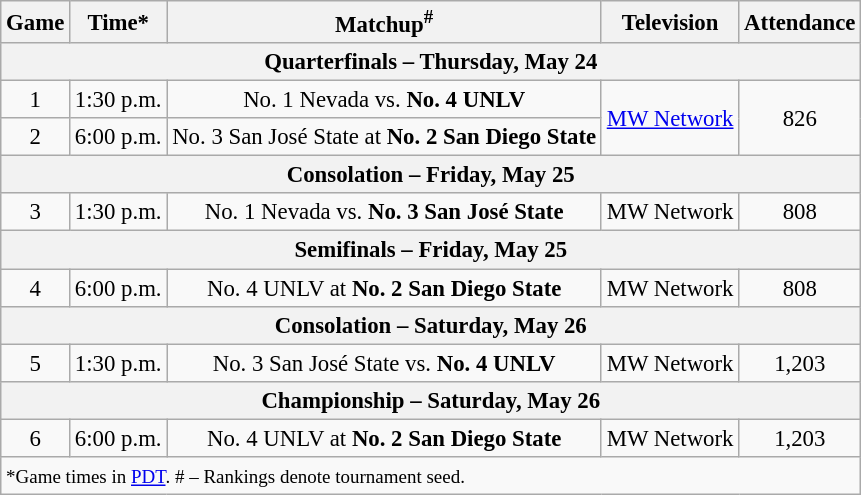<table class="wikitable" style="font-size: 95%">
<tr align="center">
<th>Game</th>
<th>Time*</th>
<th>Matchup<sup>#</sup></th>
<th>Television</th>
<th>Attendance</th>
</tr>
<tr>
<th colspan=7>Quarterfinals – Thursday, May 24</th>
</tr>
<tr>
<td style="text-align:center;">1</td>
<td style="text-align:center;">1:30 p.m.</td>
<td style="text-align:center;">No. 1 Nevada vs. <strong>No. 4 UNLV</strong></td>
<td rowspan=2 style="text-align:center;"><a href='#'>MW Network</a></td>
<td rowspan=2 style="text-align:center;">826</td>
</tr>
<tr>
<td style="text-align:center;">2</td>
<td style="text-align:center;">6:00 p.m.</td>
<td style="text-align:center;">No. 3 San José State at <strong>No. 2 San Diego State</strong></td>
</tr>
<tr>
<th colspan=7>Consolation – Friday, May 25</th>
</tr>
<tr>
<td style="text-align:center;">3</td>
<td style="text-align:center;">1:30 p.m.</td>
<td style="text-align:center;">No. 1 Nevada vs. <strong>No. 3 San José State</strong></td>
<td style="text-align:center;">MW Network</td>
<td style="text-align:center;">808</td>
</tr>
<tr>
<th colspan=7>Semifinals – Friday, May 25</th>
</tr>
<tr>
<td style="text-align:center;">4</td>
<td style="text-align:center;">6:00 p.m.</td>
<td style="text-align:center;">No. 4 UNLV at <strong>No. 2 San Diego State</strong></td>
<td style="text-align:center;">MW Network</td>
<td style="text-align:center;">808</td>
</tr>
<tr>
<th colspan=7>Consolation – Saturday, May 26</th>
</tr>
<tr>
<td style="text-align:center;">5</td>
<td style="text-align:center;">1:30 p.m.</td>
<td style="text-align:center;">No. 3 San José State vs. <strong>No. 4 UNLV</strong></td>
<td style="text-align:center;">MW Network</td>
<td style="text-align:center;">1,203</td>
</tr>
<tr>
<th colspan=7>Championship – Saturday, May 26</th>
</tr>
<tr>
<td style="text-align:center;">6</td>
<td style="text-align:center;">6:00 p.m.</td>
<td style="text-align:center;">No. 4 UNLV at <strong>No. 2 San Diego State</strong></td>
<td style="text-align:center;">MW Network</td>
<td style="text-align:center;">1,203</td>
</tr>
<tr>
<td colspan=7><small>*Game times in <a href='#'>PDT</a>. # – Rankings denote tournament seed.</small></td>
</tr>
</table>
